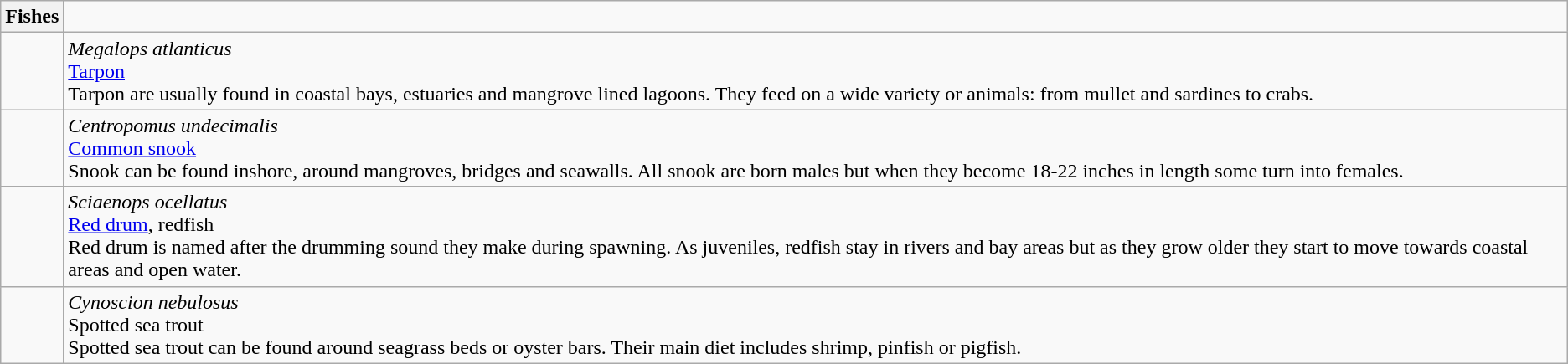<table class="wikitable">
<tr>
<th>Fishes</th>
</tr>
<tr>
<td><br></td>
<td><em>Megalops atlanticus</em><br><a href='#'>Tarpon</a><br>Tarpon are usually found in coastal bays, estuaries and mangrove lined lagoons.  They feed on a wide variety or animals: from mullet and sardines to crabs.</td>
</tr>
<tr>
<td><br></td>
<td><em>Centropomus undecimalis</em><br><a href='#'>Common snook</a><br>Snook can be found inshore, around mangroves, bridges and seawalls.  All snook are born males but when they become 18-22 inches in length some turn into females.</td>
</tr>
<tr>
<td><br></td>
<td><em>Sciaenops ocellatus</em><br><a href='#'>Red drum</a>, redfish<br>Red drum is named after the drumming sound they make during spawning.  As juveniles, redfish stay in rivers and bay areas but as they grow older they start to move towards coastal areas and open water.</td>
</tr>
<tr>
<td><br></td>
<td><em>Cynoscion nebulosus</em><br>Spotted sea trout<br>Spotted sea trout can be found around seagrass beds or oyster bars.  Their main diet includes shrimp, pinfish or pigfish.</td>
</tr>
</table>
